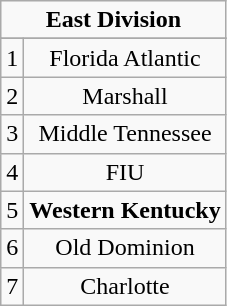<table class="wikitable">
<tr align="center">
<td align="center" Colspan="3"><strong>East Division</strong></td>
</tr>
<tr align="center">
</tr>
<tr align="center">
<td>1</td>
<td>Florida Atlantic</td>
</tr>
<tr align="center">
<td>2</td>
<td>Marshall</td>
</tr>
<tr align="center">
<td>3</td>
<td>Middle Tennessee</td>
</tr>
<tr align="center">
<td>4</td>
<td>FIU</td>
</tr>
<tr align="center">
<td>5</td>
<td><strong>Western Kentucky</strong></td>
</tr>
<tr align="center">
<td>6</td>
<td>Old Dominion</td>
</tr>
<tr align="center">
<td>7</td>
<td>Charlotte</td>
</tr>
</table>
